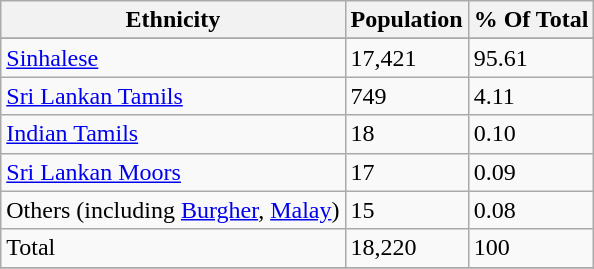<table class="wikitable">
<tr>
<th>Ethnicity</th>
<th>Population</th>
<th>% Of Total</th>
</tr>
<tr>
</tr>
<tr>
<td><a href='#'>Sinhalese</a></td>
<td>17,421</td>
<td>95.61</td>
</tr>
<tr>
<td><a href='#'>Sri Lankan Tamils</a></td>
<td>749</td>
<td>4.11</td>
</tr>
<tr>
<td><a href='#'>Indian Tamils</a></td>
<td>18</td>
<td>0.10</td>
</tr>
<tr>
<td><a href='#'>Sri Lankan Moors</a></td>
<td>17</td>
<td>0.09</td>
</tr>
<tr>
<td>Others (including <a href='#'>Burgher</a>, <a href='#'>Malay</a>)</td>
<td>15</td>
<td>0.08</td>
</tr>
<tr>
<td>Total</td>
<td>18,220</td>
<td>100</td>
</tr>
<tr>
</tr>
</table>
